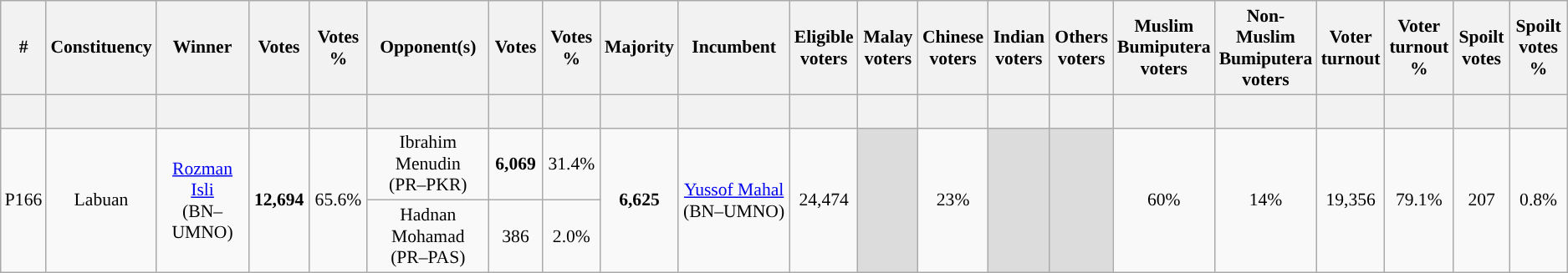<table class="wikitable sortable" style="text-align:center; font-size:90%">
<tr>
<th width="30">#</th>
<th width="60">Constituency</th>
<th width="150">Winner</th>
<th width="50">Votes</th>
<th width="50">Votes %</th>
<th width="150">Opponent(s)</th>
<th width="50">Votes</th>
<th width="50">Votes %</th>
<th width="50">Majority</th>
<th width="150">Incumbent</th>
<th width="50">Eligible voters</th>
<th width="50">Malay voters</th>
<th width="50">Chinese voters</th>
<th width="50">Indian voters</th>
<th width="50">Others voters</th>
<th width="50">Muslim Bumiputera voters</th>
<th width="50">Non-Muslim Bumiputera voters</th>
<th width="50">Voter turnout</th>
<th width="50">Voter turnout %</th>
<th width="50">Spoilt votes</th>
<th width="50">Spoilt votes %</th>
</tr>
<tr>
<th height="20"></th>
<th></th>
<th></th>
<th></th>
<th></th>
<th></th>
<th></th>
<th></th>
<th></th>
<th></th>
<th></th>
<th></th>
<th></th>
<th></th>
<th></th>
<th></th>
<th></th>
<th></th>
<th></th>
<th></th>
<th></th>
</tr>
<tr>
<td rowspan="2">P166</td>
<td rowspan="2">Labuan</td>
<td rowspan="2"><a href='#'>Rozman Isli</a><br>(BN–UMNO)</td>
<td rowspan="2"><strong>12,694</strong></td>
<td rowspan="2">65.6%</td>
<td>Ibrahim Menudin<br>(PR–PKR)</td>
<td><strong>6,069</strong></td>
<td>31.4%</td>
<td rowspan="2"><strong>6,625</strong></td>
<td rowspan="2"><a href='#'>Yussof Mahal</a><br>(BN–UMNO)</td>
<td rowspan="2">24,474</td>
<td rowspan="2" bgcolor="dcdcdc"></td>
<td rowspan="2">23%</td>
<td rowspan="2" bgcolor="dcdcdc"></td>
<td rowspan="2" bgcolor="dcdcdc"></td>
<td rowspan="2">60%</td>
<td rowspan="2">14%</td>
<td rowspan="2">19,356</td>
<td rowspan="2">79.1%</td>
<td rowspan="2">207</td>
<td rowspan="2">0.8%</td>
</tr>
<tr>
<td>Hadnan Mohamad<br>(PR–PAS)</td>
<td>386</td>
<td>2.0%</td>
</tr>
</table>
